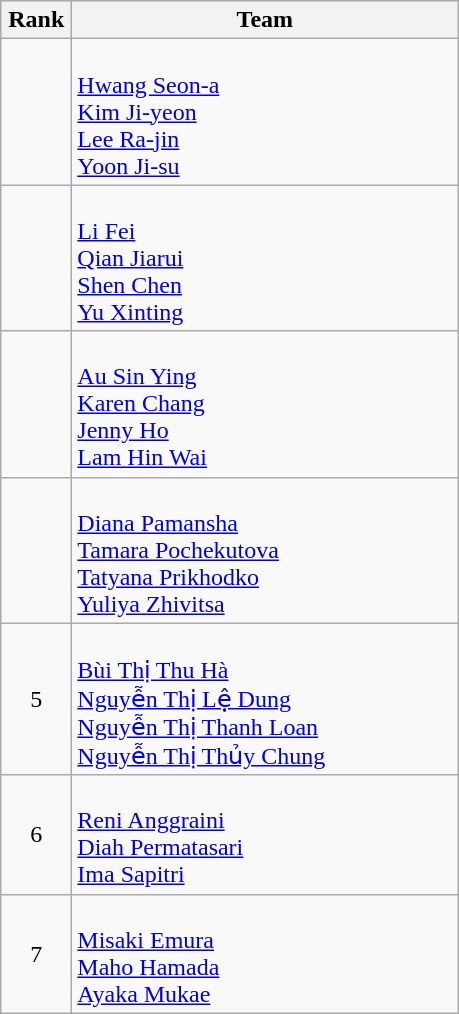<table class="wikitable" style="text-align: center;">
<tr>
<th width=40>Rank</th>
<th width=250>Team</th>
</tr>
<tr>
<td></td>
<td align=left><br><a href='#'>Hwang Seon-a</a><br><a href='#'>Kim Ji-yeon</a><br><a href='#'>Lee Ra-jin</a><br><a href='#'>Yoon Ji-su</a></td>
</tr>
<tr>
<td></td>
<td align=left><br><a href='#'>Li Fei</a><br><a href='#'>Qian Jiarui</a><br><a href='#'>Shen Chen</a><br><a href='#'>Yu Xinting</a></td>
</tr>
<tr>
<td></td>
<td align=left><br><a href='#'>Au Sin Ying</a><br><a href='#'>Karen Chang</a><br><a href='#'>Jenny Ho</a><br><a href='#'>Lam Hin Wai</a></td>
</tr>
<tr>
<td></td>
<td align=left><br><a href='#'>Diana Pamansha</a><br><a href='#'>Tamara Pochekutova</a><br><a href='#'>Tatyana Prikhodko</a><br><a href='#'>Yuliya Zhivitsa</a></td>
</tr>
<tr>
<td>5</td>
<td align=left><br><a href='#'>Bùi Thị Thu Hà</a><br><a href='#'>Nguyễn Thị Lệ Dung</a><br><a href='#'>Nguyễn Thị Thanh Loan</a><br><a href='#'>Nguyễn Thị Thủy Chung</a></td>
</tr>
<tr>
<td>6</td>
<td align=left><br><a href='#'>Reni Anggraini</a><br><a href='#'>Diah Permatasari</a><br><a href='#'>Ima Sapitri</a></td>
</tr>
<tr>
<td>7</td>
<td align=left><br><a href='#'>Misaki Emura</a><br><a href='#'>Maho Hamada</a><br><a href='#'>Ayaka Mukae</a></td>
</tr>
</table>
